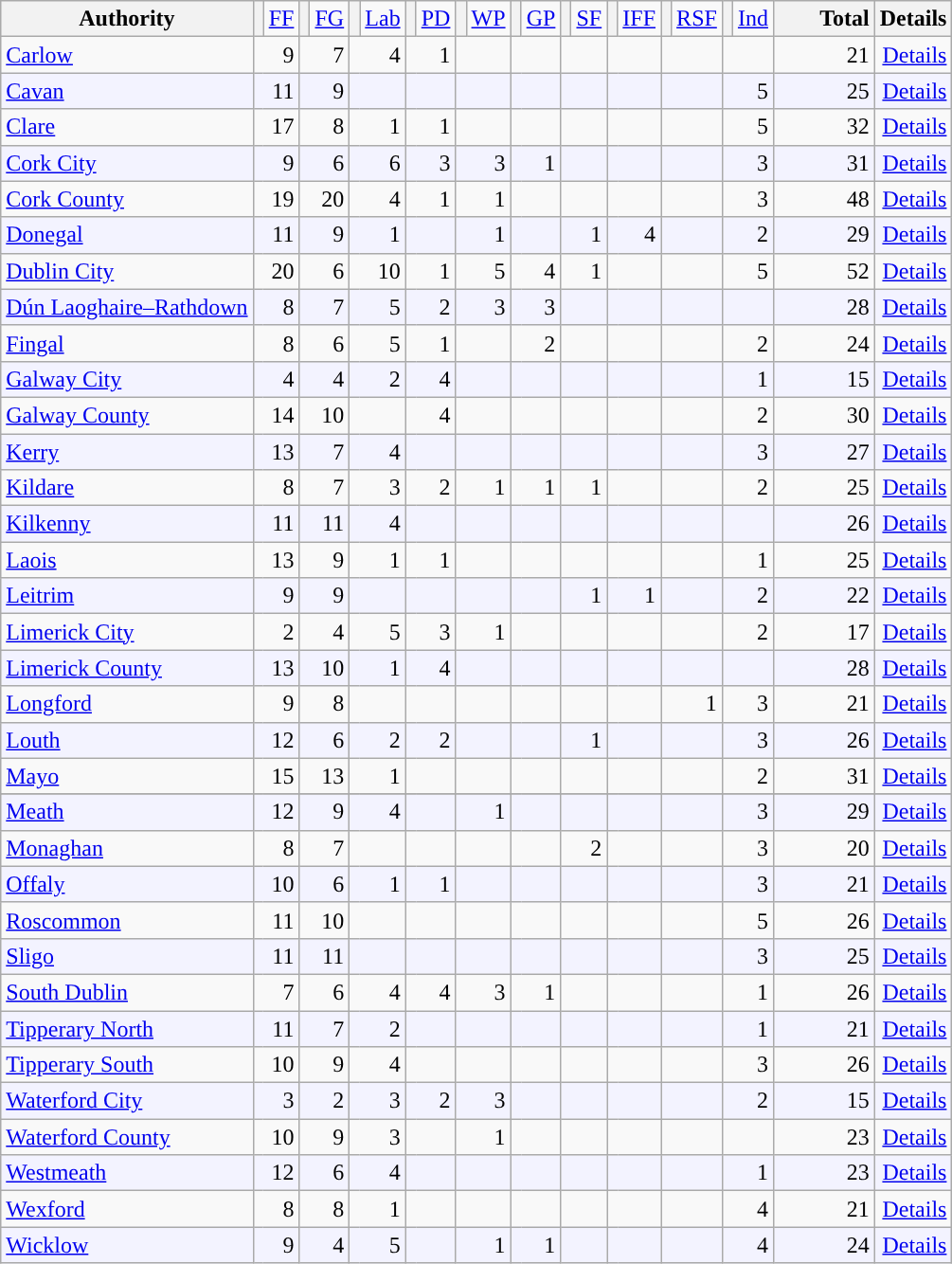<table class="wikitable" style="text-align:right; padding-left:1em">
<tr>
<th align="left">Authority</th>
<th style="background-color: "></th>
<td><a href='#'>FF</a></td>
<th style="background-color: "></th>
<td><a href='#'>FG</a></td>
<th style="background-color: "></th>
<td><a href='#'>Lab</a></td>
<th style="background-color: "></th>
<td><a href='#'>PD</a></td>
<th style="background-color: "></th>
<td><a href='#'>WP</a></td>
<th style="background-color: "></th>
<td><a href='#'>GP</a></td>
<th style="background-color: "></th>
<td><a href='#'>SF</a></td>
<th style="background-color: "></th>
<td><a href='#'>IFF</a></td>
<th style="background-color: "></th>
<td><a href='#'>RSF</a></td>
<th style="background-color: "></th>
<td><a href='#'>Ind</a></td>
<th style="padding-left:2em">Total</th>
<th>Details</th>
</tr>
<tr>
<td align="left"><a href='#'>Carlow</a></td>
<td colspan="2">9</td>
<td colspan="2">7</td>
<td colspan="2">4</td>
<td colspan="2">1</td>
<td colspan="2"></td>
<td colspan="2"></td>
<td colspan="2"></td>
<td colspan="2"></td>
<td colspan="2"></td>
<td colspan="2"></td>
<td>21</td>
<td><a href='#'>Details</a></td>
</tr>
<tr bgcolor="F3F3FF">
<td align="left"><a href='#'>Cavan</a></td>
<td colspan="2">11</td>
<td colspan="2">9</td>
<td colspan="2"></td>
<td colspan="2"></td>
<td colspan="2"></td>
<td colspan="2"></td>
<td colspan="2"></td>
<td colspan="2"></td>
<td colspan="2"></td>
<td colspan="2">5</td>
<td>25</td>
<td><a href='#'>Details</a></td>
</tr>
<tr>
<td align="left"><a href='#'>Clare</a></td>
<td colspan="2">17</td>
<td colspan="2">8</td>
<td colspan="2">1</td>
<td colspan="2">1</td>
<td colspan="2"></td>
<td colspan="2"></td>
<td colspan="2"></td>
<td colspan="2"></td>
<td colspan="2"></td>
<td colspan="2">5</td>
<td>32</td>
<td><a href='#'>Details</a></td>
</tr>
<tr bgcolor="F3F3FF">
<td align="left"><a href='#'>Cork City</a></td>
<td colspan="2">9</td>
<td colspan="2">6</td>
<td colspan="2">6</td>
<td colspan="2">3</td>
<td colspan="2">3</td>
<td colspan="2">1</td>
<td colspan="2"></td>
<td colspan="2"></td>
<td colspan="2"></td>
<td colspan="2">3</td>
<td>31</td>
<td><a href='#'>Details</a></td>
</tr>
<tr>
<td align="left"><a href='#'>Cork County</a></td>
<td colspan="2">19</td>
<td colspan="2">20</td>
<td colspan="2">4</td>
<td colspan="2">1</td>
<td colspan="2">1</td>
<td colspan="2"></td>
<td colspan="2"></td>
<td colspan="2"></td>
<td colspan="2"></td>
<td colspan="2">3</td>
<td>48</td>
<td><a href='#'>Details</a></td>
</tr>
<tr bgcolor="F3F3FF">
<td align="left"><a href='#'>Donegal</a></td>
<td colspan="2">11</td>
<td colspan="2">9</td>
<td colspan="2">1</td>
<td colspan="2"></td>
<td colspan="2">1</td>
<td colspan="2"></td>
<td colspan="2">1</td>
<td colspan="2">4</td>
<td colspan="2"></td>
<td colspan="2">2</td>
<td>29</td>
<td><a href='#'>Details</a></td>
</tr>
<tr>
<td align="left"><a href='#'>Dublin City</a></td>
<td colspan="2">20</td>
<td colspan="2">6</td>
<td colspan="2">10</td>
<td colspan="2">1</td>
<td colspan="2">5</td>
<td colspan="2">4</td>
<td colspan="2">1</td>
<td colspan="2"></td>
<td colspan="2"></td>
<td colspan="2">5</td>
<td>52</td>
<td><a href='#'>Details</a></td>
</tr>
<tr bgcolor="F3F3FF">
<td align="left"><a href='#'>Dún Laoghaire–Rathdown</a></td>
<td colspan="2">8</td>
<td colspan="2">7</td>
<td colspan="2">5</td>
<td colspan="2">2</td>
<td colspan="2">3</td>
<td colspan="2">3</td>
<td colspan="2"></td>
<td colspan="2"></td>
<td colspan="2"></td>
<td colspan="2"></td>
<td>28</td>
<td><a href='#'>Details</a></td>
</tr>
<tr>
<td align="left"><a href='#'>Fingal</a></td>
<td colspan="2">8</td>
<td colspan="2">6</td>
<td colspan="2">5</td>
<td colspan="2">1</td>
<td colspan="2"></td>
<td colspan="2">2</td>
<td colspan="2"></td>
<td colspan="2"></td>
<td colspan="2"></td>
<td colspan="2">2</td>
<td>24</td>
<td><a href='#'>Details</a></td>
</tr>
<tr bgcolor="F3F3FF">
<td align="left"><a href='#'>Galway City</a></td>
<td colspan="2">4</td>
<td colspan="2">4</td>
<td colspan="2">2</td>
<td colspan="2">4</td>
<td colspan="2"></td>
<td colspan="2"></td>
<td colspan="2"></td>
<td colspan="2"></td>
<td colspan="2"></td>
<td colspan="2">1</td>
<td>15</td>
<td><a href='#'>Details</a></td>
</tr>
<tr>
<td align="left"><a href='#'>Galway County</a></td>
<td colspan="2">14</td>
<td colspan="2">10</td>
<td colspan="2"></td>
<td colspan="2">4</td>
<td colspan="2"></td>
<td colspan="2"></td>
<td colspan="2"></td>
<td colspan="2"></td>
<td colspan="2"></td>
<td colspan="2">2</td>
<td>30</td>
<td><a href='#'>Details</a></td>
</tr>
<tr bgcolor="F3F3FF">
<td align="left"><a href='#'>Kerry</a></td>
<td colspan="2">13</td>
<td colspan="2">7</td>
<td colspan="2">4</td>
<td colspan="2"></td>
<td colspan="2"></td>
<td colspan="2"></td>
<td colspan="2"></td>
<td colspan="2"></td>
<td colspan="2"></td>
<td colspan="2">3</td>
<td>27</td>
<td><a href='#'>Details</a></td>
</tr>
<tr>
<td align="left"><a href='#'>Kildare</a></td>
<td colspan="2">8</td>
<td colspan="2">7</td>
<td colspan="2">3</td>
<td colspan="2">2</td>
<td colspan="2">1</td>
<td colspan="2">1</td>
<td colspan="2">1</td>
<td colspan="2"></td>
<td colspan="2"></td>
<td colspan="2">2</td>
<td>25</td>
<td><a href='#'>Details</a></td>
</tr>
<tr bgcolor="F3F3FF">
<td align="left"><a href='#'>Kilkenny</a></td>
<td colspan="2">11</td>
<td colspan="2">11</td>
<td colspan="2">4</td>
<td colspan="2"></td>
<td colspan="2"></td>
<td colspan="2"></td>
<td colspan="2"></td>
<td colspan="2"></td>
<td colspan="2"></td>
<td colspan="2"></td>
<td>26</td>
<td><a href='#'>Details</a></td>
</tr>
<tr>
<td align="left"><a href='#'>Laois</a></td>
<td colspan="2">13</td>
<td colspan="2">9</td>
<td colspan="2">1</td>
<td colspan="2">1</td>
<td colspan="2"></td>
<td colspan="2"></td>
<td colspan="2"></td>
<td colspan="2"></td>
<td colspan="2"></td>
<td colspan="2">1</td>
<td>25</td>
<td><a href='#'>Details</a></td>
</tr>
<tr bgcolor="F3F3FF">
<td align="left"><a href='#'>Leitrim</a></td>
<td colspan="2">9</td>
<td colspan="2">9</td>
<td colspan="2"></td>
<td colspan="2"></td>
<td colspan="2"></td>
<td colspan="2"></td>
<td colspan="2">1</td>
<td colspan="2">1</td>
<td colspan="2"></td>
<td colspan="2">2</td>
<td>22</td>
<td><a href='#'>Details</a></td>
</tr>
<tr>
<td align="left"><a href='#'>Limerick City</a></td>
<td colspan="2">2</td>
<td colspan="2">4</td>
<td colspan="2">5</td>
<td colspan="2">3</td>
<td colspan="2">1</td>
<td colspan="2"></td>
<td colspan="2"></td>
<td colspan="2"></td>
<td colspan="2"></td>
<td colspan="2">2</td>
<td>17</td>
<td><a href='#'>Details</a></td>
</tr>
<tr bgcolor="F3F3FF">
<td align="left"><a href='#'>Limerick County</a></td>
<td colspan="2">13</td>
<td colspan="2">10</td>
<td colspan="2">1</td>
<td colspan="2">4</td>
<td colspan="2"></td>
<td colspan="2"></td>
<td colspan="2"></td>
<td colspan="2"></td>
<td colspan="2"></td>
<td colspan="2"></td>
<td>28</td>
<td><a href='#'>Details</a></td>
</tr>
<tr>
<td align="left"><a href='#'>Longford</a></td>
<td colspan="2">9</td>
<td colspan="2">8</td>
<td colspan="2"></td>
<td colspan="2"></td>
<td colspan="2"></td>
<td colspan="2"></td>
<td colspan="2"></td>
<td colspan="2"></td>
<td colspan="2">1</td>
<td colspan="2">3</td>
<td>21</td>
<td><a href='#'>Details</a></td>
</tr>
<tr bgcolor="F3F3FF">
<td align="left"><a href='#'>Louth</a></td>
<td colspan="2">12</td>
<td colspan="2">6</td>
<td colspan="2">2</td>
<td colspan="2">2</td>
<td colspan="2"></td>
<td colspan="2"></td>
<td colspan="2">1</td>
<td colspan="2"></td>
<td colspan="2"></td>
<td colspan="2">3</td>
<td>26</td>
<td><a href='#'>Details</a></td>
</tr>
<tr>
<td align="left"><a href='#'>Mayo</a></td>
<td colspan="2">15</td>
<td colspan="2">13</td>
<td colspan="2">1</td>
<td colspan="2"></td>
<td colspan="2"></td>
<td colspan="2"></td>
<td colspan="2"></td>
<td colspan="2"></td>
<td colspan="2"></td>
<td colspan="2">2</td>
<td>31</td>
<td><a href='#'>Details</a></td>
</tr>
<tr>
</tr>
<tr bgcolor="F3F3FF">
<td align="left"><a href='#'>Meath</a></td>
<td colspan="2">12</td>
<td colspan="2">9</td>
<td colspan="2">4</td>
<td colspan="2"></td>
<td colspan="2">1</td>
<td colspan="2"></td>
<td colspan="2"></td>
<td colspan="2"></td>
<td colspan="2"></td>
<td colspan="2">3</td>
<td>29</td>
<td><a href='#'>Details</a></td>
</tr>
<tr>
<td align="left"><a href='#'>Monaghan</a></td>
<td colspan="2">8</td>
<td colspan="2">7</td>
<td colspan="2"></td>
<td colspan="2"></td>
<td colspan="2"></td>
<td colspan="2"></td>
<td colspan="2">2</td>
<td colspan="2"></td>
<td colspan="2"></td>
<td colspan="2">3</td>
<td>20</td>
<td><a href='#'>Details</a></td>
</tr>
<tr bgcolor="F3F3FF">
<td align="left"><a href='#'>Offaly</a></td>
<td colspan="2">10</td>
<td colspan="2">6</td>
<td colspan="2">1</td>
<td colspan="2">1</td>
<td colspan="2"></td>
<td colspan="2"></td>
<td colspan="2"></td>
<td colspan="2"></td>
<td colspan="2"></td>
<td colspan="2">3</td>
<td>21</td>
<td><a href='#'>Details</a></td>
</tr>
<tr>
<td align="left"><a href='#'>Roscommon</a></td>
<td colspan="2">11</td>
<td colspan="2">10</td>
<td colspan="2"></td>
<td colspan="2"></td>
<td colspan="2"></td>
<td colspan="2"></td>
<td colspan="2"></td>
<td colspan="2"></td>
<td colspan="2"></td>
<td colspan="2">5</td>
<td>26</td>
<td><a href='#'>Details</a></td>
</tr>
<tr bgcolor="F3F3FF">
<td align="left"><a href='#'>Sligo</a></td>
<td colspan="2">11</td>
<td colspan="2">11</td>
<td colspan="2"></td>
<td colspan="2"></td>
<td colspan="2"></td>
<td colspan="2"></td>
<td colspan="2"></td>
<td colspan="2"></td>
<td colspan="2"></td>
<td colspan="2">3</td>
<td>25</td>
<td><a href='#'>Details</a></td>
</tr>
<tr>
<td align="left"><a href='#'>South Dublin</a></td>
<td colspan="2">7</td>
<td colspan="2">6</td>
<td colspan="2">4</td>
<td colspan="2">4</td>
<td colspan="2">3</td>
<td colspan="2">1</td>
<td colspan="2"></td>
<td colspan="2"></td>
<td colspan="2"></td>
<td colspan="2">1</td>
<td>26</td>
<td><a href='#'>Details</a></td>
</tr>
<tr bgcolor="F3F3FF">
<td align="left"><a href='#'>Tipperary North</a></td>
<td colspan="2">11</td>
<td colspan="2">7</td>
<td colspan="2">2</td>
<td colspan="2"></td>
<td colspan="2"></td>
<td colspan="2"></td>
<td colspan="2"></td>
<td colspan="2"></td>
<td colspan="2"></td>
<td colspan="2">1</td>
<td>21</td>
<td><a href='#'>Details</a></td>
</tr>
<tr>
<td align="left"><a href='#'>Tipperary South</a></td>
<td colspan="2">10</td>
<td colspan="2">9</td>
<td colspan="2">4</td>
<td colspan="2"></td>
<td colspan="2"></td>
<td colspan="2"></td>
<td colspan="2"></td>
<td colspan="2"></td>
<td colspan="2"></td>
<td colspan="2">3</td>
<td>26</td>
<td><a href='#'>Details</a></td>
</tr>
<tr bgcolor="F3F3FF">
<td align="left"><a href='#'>Waterford City</a></td>
<td colspan="2">3</td>
<td colspan="2">2</td>
<td colspan="2">3</td>
<td colspan="2">2</td>
<td colspan="2">3</td>
<td colspan="2"></td>
<td colspan="2"></td>
<td colspan="2"></td>
<td colspan="2"></td>
<td colspan="2">2</td>
<td>15</td>
<td><a href='#'>Details</a></td>
</tr>
<tr>
<td align="left"><a href='#'>Waterford County</a></td>
<td colspan="2">10</td>
<td colspan="2">9</td>
<td colspan="2">3</td>
<td colspan="2"></td>
<td colspan="2">1</td>
<td colspan="2"></td>
<td colspan="2"></td>
<td colspan="2"></td>
<td colspan="2"></td>
<td colspan="2"></td>
<td>23</td>
<td><a href='#'>Details</a></td>
</tr>
<tr bgcolor="F3F3FF">
<td align="left"><a href='#'>Westmeath</a></td>
<td colspan="2">12</td>
<td colspan="2">6</td>
<td colspan="2">4</td>
<td colspan="2"></td>
<td colspan="2"></td>
<td colspan="2"></td>
<td colspan="2"></td>
<td colspan="2"></td>
<td colspan="2"></td>
<td colspan="2">1</td>
<td>23</td>
<td><a href='#'>Details</a></td>
</tr>
<tr>
<td align="left"><a href='#'>Wexford</a></td>
<td colspan="2">8</td>
<td colspan="2">8</td>
<td colspan="2">1</td>
<td colspan="2"></td>
<td colspan="2"></td>
<td colspan="2"></td>
<td colspan="2"></td>
<td colspan="2"></td>
<td colspan="2"></td>
<td colspan="2">4</td>
<td>21</td>
<td><a href='#'>Details</a></td>
</tr>
<tr bgcolor="F3F3FF">
<td align="left"><a href='#'>Wicklow</a></td>
<td colspan="2">9</td>
<td colspan="2">4</td>
<td colspan="2">5</td>
<td colspan="2"></td>
<td colspan="2">1</td>
<td colspan="2">1</td>
<td colspan="2"></td>
<td colspan="2"></td>
<td colspan="2"></td>
<td colspan="2">4</td>
<td>24</td>
<td><a href='#'>Details</a></td>
</tr>
</table>
